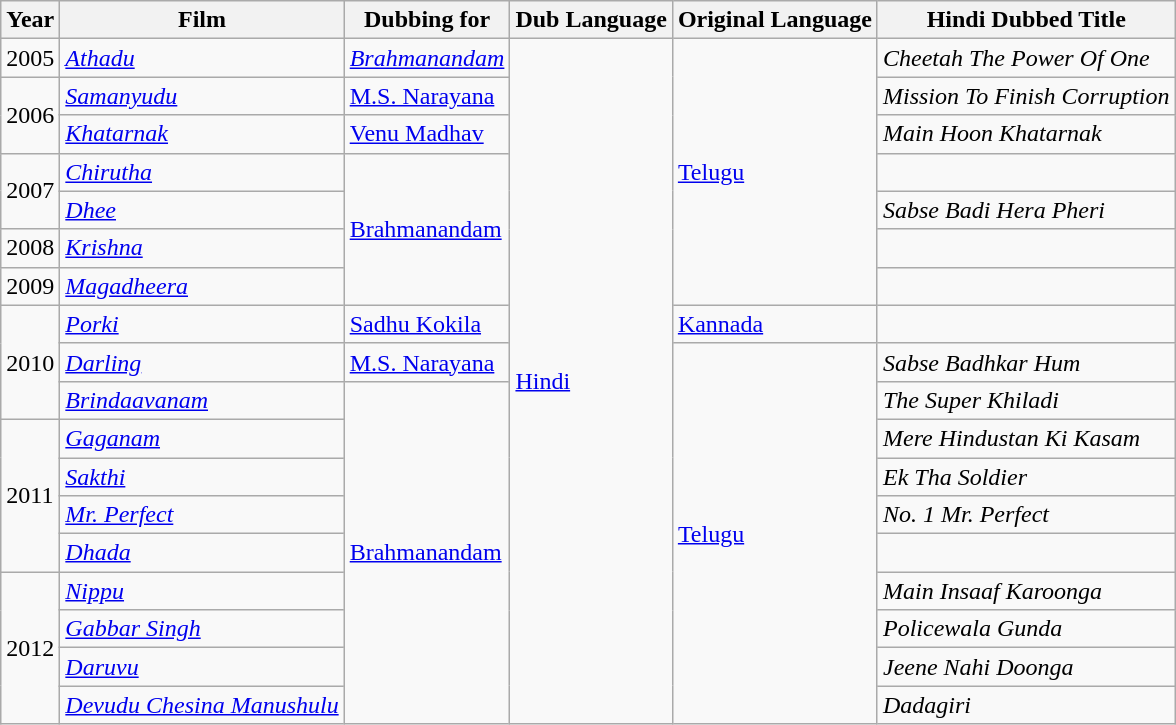<table class="wikitable">
<tr>
<th>Year</th>
<th>Film</th>
<th>Dubbing for</th>
<th>Dub Language</th>
<th>Original Language</th>
<th>Hindi Dubbed Title</th>
</tr>
<tr>
<td>2005</td>
<td><em><a href='#'>Athadu</a></em></td>
<td><em><a href='#'>Brahmanandam</a></em></td>
<td rowspan="18"><a href='#'>Hindi</a></td>
<td rowspan="7"><a href='#'>Telugu</a></td>
<td><em>Cheetah The Power Of One</em></td>
</tr>
<tr>
<td rowspan="2">2006</td>
<td><em><a href='#'>Samanyudu</a></em></td>
<td><a href='#'>M.S. Narayana</a></td>
<td><em>Mission To Finish Corruption</em></td>
</tr>
<tr>
<td><em><a href='#'>Khatarnak</a></em></td>
<td><a href='#'>Venu Madhav</a></td>
<td><em>Main Hoon Khatarnak</em></td>
</tr>
<tr>
<td rowspan="2">2007</td>
<td><em><a href='#'>Chirutha</a></em></td>
<td rowspan="4"><a href='#'>Brahmanandam</a></td>
<td></td>
</tr>
<tr>
<td><em><a href='#'>Dhee</a></em></td>
<td><em>Sabse Badi Hera Pheri</em></td>
</tr>
<tr>
<td>2008</td>
<td><em><a href='#'>Krishna</a></em></td>
<td></td>
</tr>
<tr>
<td>2009</td>
<td><em><a href='#'>Magadheera</a></em></td>
<td></td>
</tr>
<tr>
<td rowspan="3">2010</td>
<td><em><a href='#'>Porki</a></em></td>
<td><a href='#'>Sadhu Kokila</a></td>
<td><a href='#'>Kannada</a></td>
<td></td>
</tr>
<tr>
<td><a href='#'><em>Darling</em></a></td>
<td><a href='#'>M.S. Narayana</a></td>
<td rowspan="10"><a href='#'>Telugu</a></td>
<td><em>Sabse Badhkar Hum</em></td>
</tr>
<tr>
<td><em><a href='#'>Brindaavanam</a></em></td>
<td rowspan="9"><a href='#'>Brahmanandam</a></td>
<td><em>The Super Khiladi</em></td>
</tr>
<tr>
<td rowspan="4">2011</td>
<td><em><a href='#'>Gaganam</a></em></td>
<td><em>Mere Hindustan Ki Kasam</em></td>
</tr>
<tr>
<td><a href='#'><em>Sakthi</em></a></td>
<td><em>Ek Tha Soldier</em></td>
</tr>
<tr>
<td><em><a href='#'>Mr. Perfect</a></em></td>
<td><em>No. 1 Mr. Perfect</em></td>
</tr>
<tr>
<td><em><a href='#'>Dhada</a></em></td>
<td></td>
</tr>
<tr>
<td rowspan="4">2012</td>
<td><em><a href='#'>Nippu</a></em></td>
<td><em>Main Insaaf Karoonga</em></td>
</tr>
<tr>
<td><em><a href='#'>Gabbar Singh</a></em></td>
<td><em>Policewala Gunda</em></td>
</tr>
<tr>
<td><em><a href='#'>Daruvu</a></em></td>
<td><em>Jeene Nahi Doonga</em></td>
</tr>
<tr>
<td><em><a href='#'>Devudu Chesina Manushulu</a></em></td>
<td><em>Dadagiri</em></td>
</tr>
</table>
